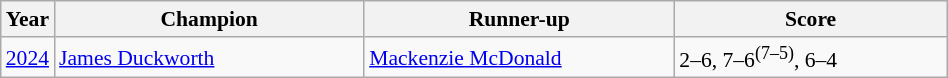<table class="wikitable" style="font-size:90%">
<tr>
<th>Year</th>
<th width="200">Champion</th>
<th width="200">Runner-up</th>
<th width="175">Score</th>
</tr>
<tr>
<td><a href='#'>2024</a></td>
<td> <a href='#'>James Duckworth</a></td>
<td> <a href='#'>Mackenzie McDonald</a></td>
<td>2–6, 7–6<sup>(7–5)</sup>, 6–4</td>
</tr>
</table>
